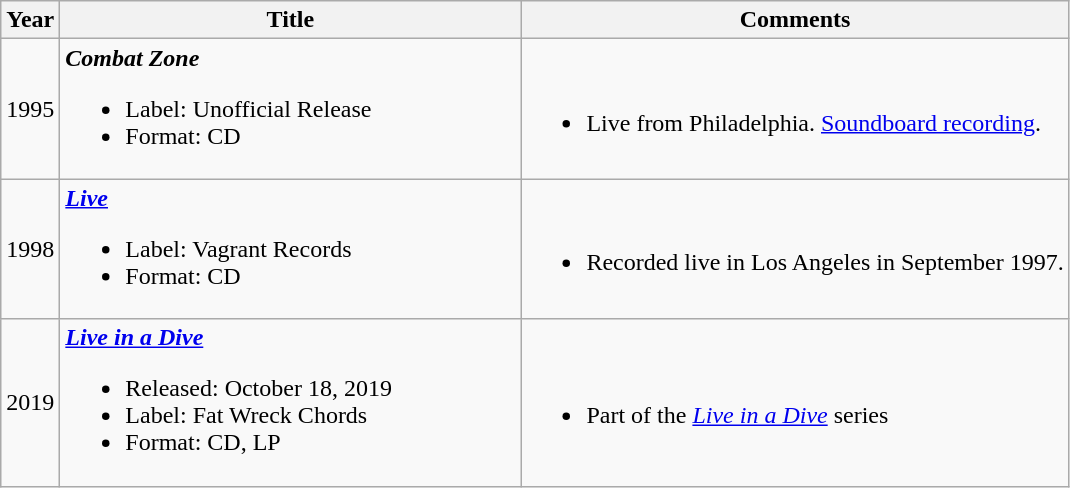<table class="wikitable">
<tr>
<th>Year</th>
<th width="300">Title</th>
<th>Comments</th>
</tr>
<tr>
<td>1995</td>
<td><strong><em>Combat Zone</em></strong><br><ul><li>Label: Unofficial Release</li><li>Format: CD</li></ul></td>
<td><br><ul><li>Live from Philadelphia. <a href='#'>Soundboard recording</a>.</li></ul></td>
</tr>
<tr>
<td>1998</td>
<td><strong><em><a href='#'>Live</a></em></strong><br><ul><li>Label: Vagrant Records</li><li>Format: CD</li></ul></td>
<td><br><ul><li>Recorded live in Los Angeles in September 1997.</li></ul></td>
</tr>
<tr>
<td>2019</td>
<td><a href='#'><strong><em>Live in a Dive</em></strong></a><br><ul><li>Released: October 18, 2019</li><li>Label: Fat Wreck Chords</li><li>Format: CD, LP</li></ul></td>
<td><br><ul><li>Part of the <a href='#'><em>Live in a Dive</em></a> series</li></ul></td>
</tr>
</table>
